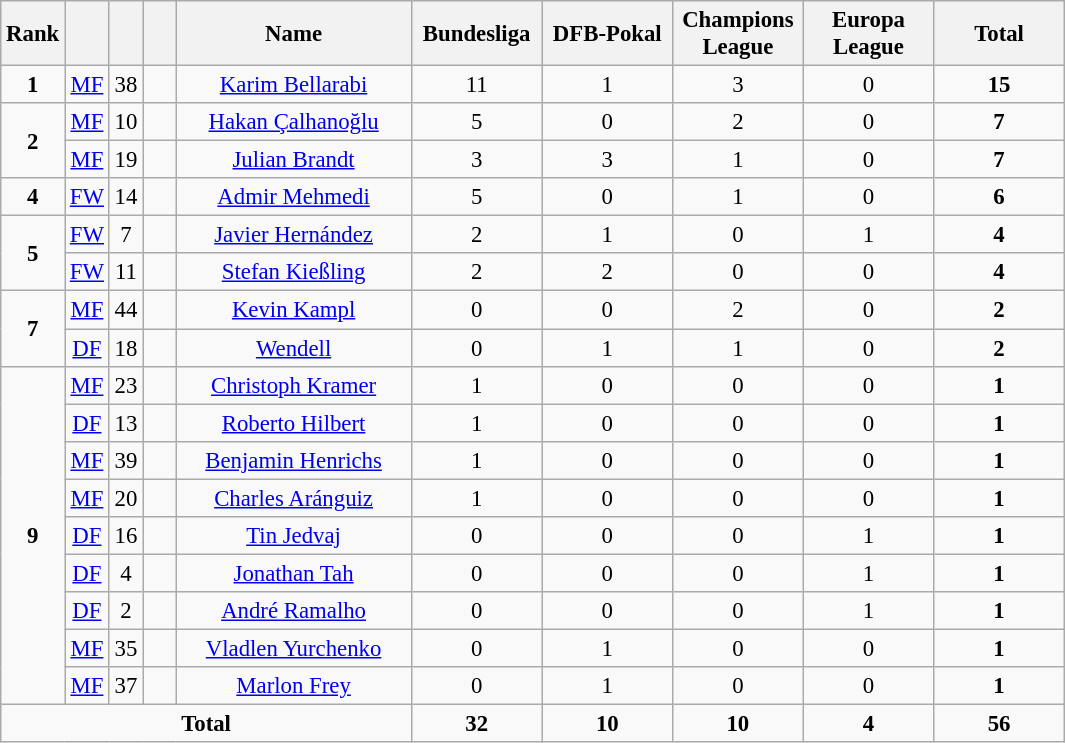<table class="wikitable sortable" style="font-size: 95%; text-align: center;">
<tr>
<th width=15>Rank</th>
<th width=15></th>
<th width=15></th>
<th width=15></th>
<th width=150>Name</th>
<th width=80>Bundesliga</th>
<th width=80>DFB-Pokal</th>
<th width=80>Champions League</th>
<th width=80>Europa League</th>
<th width=80>Total</th>
</tr>
<tr>
<td><strong>1</strong></td>
<td><a href='#'>MF</a></td>
<td>38</td>
<td></td>
<td><a href='#'>Karim Bellarabi</a></td>
<td>11</td>
<td>1</td>
<td>3</td>
<td>0</td>
<td><strong>15</strong></td>
</tr>
<tr>
<td rowspan=2><strong>2</strong></td>
<td><a href='#'>MF</a></td>
<td>10</td>
<td></td>
<td><a href='#'>Hakan Çalhanoğlu</a></td>
<td>5</td>
<td>0</td>
<td>2</td>
<td>0</td>
<td><strong>7</strong></td>
</tr>
<tr>
<td><a href='#'>MF</a></td>
<td>19</td>
<td></td>
<td><a href='#'>Julian Brandt</a></td>
<td>3</td>
<td>3</td>
<td>1</td>
<td>0</td>
<td><strong>7</strong></td>
</tr>
<tr>
<td><strong>4</strong></td>
<td><a href='#'>FW</a></td>
<td>14</td>
<td></td>
<td><a href='#'>Admir Mehmedi</a></td>
<td>5</td>
<td>0</td>
<td>1</td>
<td>0</td>
<td><strong>6</strong></td>
</tr>
<tr>
<td rowspan=2><strong>5</strong></td>
<td><a href='#'>FW</a></td>
<td>7</td>
<td></td>
<td><a href='#'>Javier Hernández</a></td>
<td>2</td>
<td>1</td>
<td>0</td>
<td>1</td>
<td><strong>4</strong></td>
</tr>
<tr>
<td><a href='#'>FW</a></td>
<td>11</td>
<td></td>
<td><a href='#'>Stefan Kießling</a></td>
<td>2</td>
<td>2</td>
<td>0</td>
<td>0</td>
<td><strong>4</strong></td>
</tr>
<tr>
<td rowspan=2><strong>7</strong></td>
<td><a href='#'>MF</a></td>
<td>44</td>
<td></td>
<td><a href='#'>Kevin Kampl</a></td>
<td>0</td>
<td>0</td>
<td>2</td>
<td>0</td>
<td><strong>2</strong></td>
</tr>
<tr>
<td><a href='#'>DF</a></td>
<td>18</td>
<td></td>
<td><a href='#'>Wendell</a></td>
<td>0</td>
<td>1</td>
<td>1</td>
<td>0</td>
<td><strong>2</strong></td>
</tr>
<tr>
<td rowspan=9><strong>9</strong></td>
<td><a href='#'>MF</a></td>
<td>23</td>
<td></td>
<td><a href='#'>Christoph Kramer</a></td>
<td>1</td>
<td>0</td>
<td>0</td>
<td>0</td>
<td><strong>1</strong></td>
</tr>
<tr>
<td><a href='#'>DF</a></td>
<td>13</td>
<td></td>
<td><a href='#'>Roberto Hilbert</a></td>
<td>1</td>
<td>0</td>
<td>0</td>
<td>0</td>
<td><strong>1</strong></td>
</tr>
<tr>
<td><a href='#'>MF</a></td>
<td>39</td>
<td></td>
<td><a href='#'>Benjamin Henrichs</a></td>
<td>1</td>
<td>0</td>
<td>0</td>
<td>0</td>
<td><strong>1</strong></td>
</tr>
<tr>
<td><a href='#'>MF</a></td>
<td>20</td>
<td></td>
<td><a href='#'>Charles Aránguiz</a></td>
<td>1</td>
<td>0</td>
<td>0</td>
<td>0</td>
<td><strong>1</strong></td>
</tr>
<tr>
<td><a href='#'>DF</a></td>
<td>16</td>
<td></td>
<td><a href='#'>Tin Jedvaj</a></td>
<td>0</td>
<td>0</td>
<td>0</td>
<td>1</td>
<td><strong>1</strong></td>
</tr>
<tr>
<td><a href='#'>DF</a></td>
<td>4</td>
<td></td>
<td><a href='#'>Jonathan Tah</a></td>
<td>0</td>
<td>0</td>
<td>0</td>
<td>1</td>
<td><strong>1</strong></td>
</tr>
<tr>
<td><a href='#'>DF</a></td>
<td>2</td>
<td></td>
<td><a href='#'>André Ramalho</a></td>
<td>0</td>
<td>0</td>
<td>0</td>
<td>1</td>
<td><strong>1</strong></td>
</tr>
<tr>
<td><a href='#'>MF</a></td>
<td>35</td>
<td></td>
<td><a href='#'>Vladlen Yurchenko</a></td>
<td>0</td>
<td>1</td>
<td>0</td>
<td>0</td>
<td><strong>1</strong></td>
</tr>
<tr>
<td><a href='#'>MF</a></td>
<td>37</td>
<td></td>
<td><a href='#'>Marlon Frey</a></td>
<td>0</td>
<td>1</td>
<td>0</td>
<td>0</td>
<td><strong>1</strong></td>
</tr>
<tr>
<td colspan=5><strong>Total</strong></td>
<td><strong>32</strong></td>
<td><strong>10</strong></td>
<td><strong>10</strong></td>
<td><strong>4</strong></td>
<td><strong>56</strong></td>
</tr>
</table>
